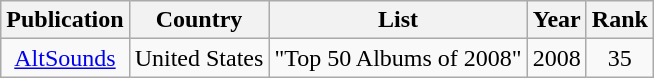<table class="wikitable" border="1">
<tr>
<th>Publication</th>
<th>Country</th>
<th>List</th>
<th>Year</th>
<th>Rank</th>
</tr>
<tr>
<td align="center"><a href='#'>AltSounds</a></td>
<td>United States</td>
<td>"Top 50 Albums of 2008"</td>
<td>2008</td>
<td align="center">35</td>
</tr>
</table>
